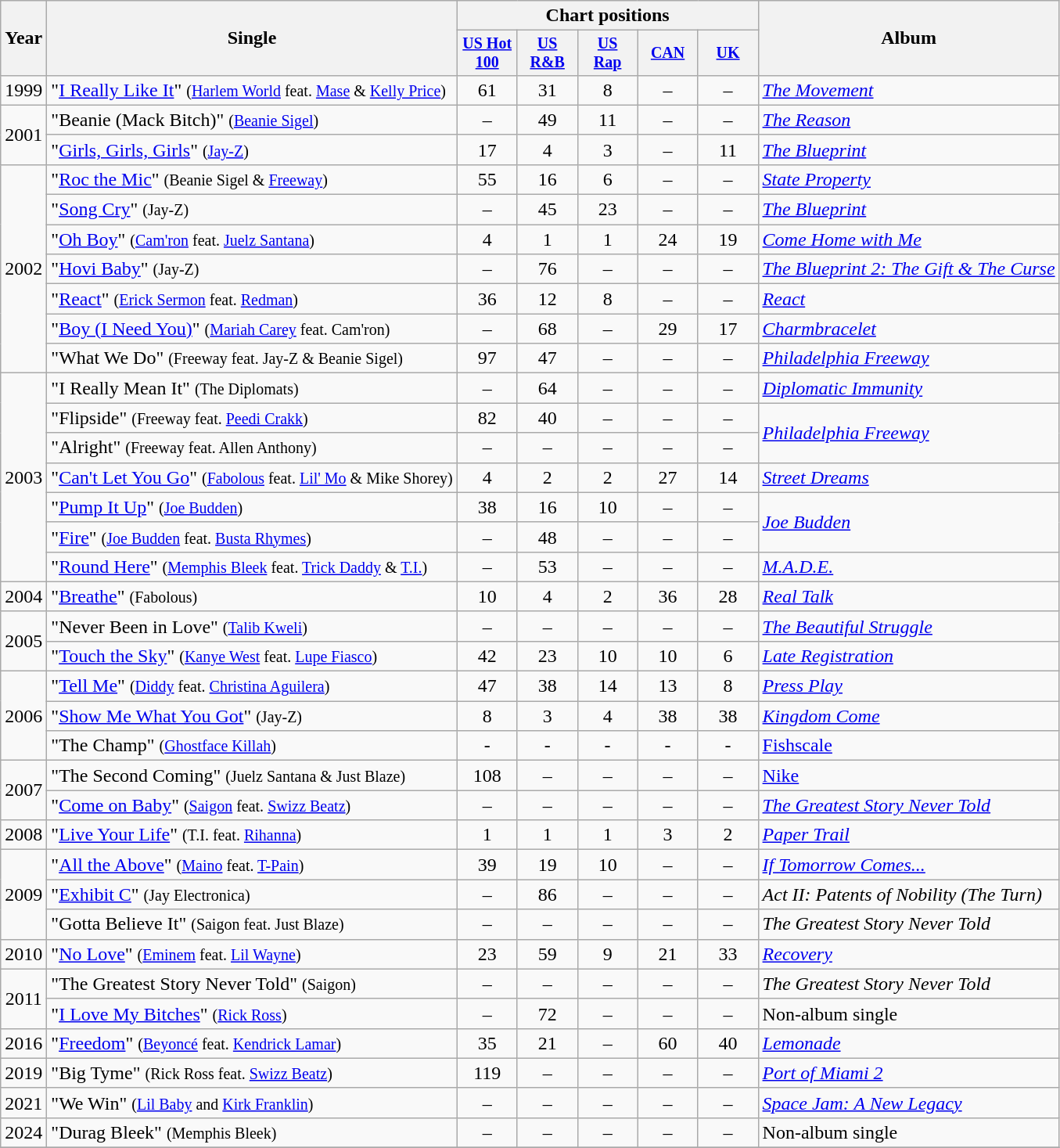<table class="wikitable" style="text-align:center;">
<tr>
<th rowspan="2">Year</th>
<th rowspan="2">Single</th>
<th colspan="5">Chart positions</th>
<th rowspan="2">Album</th>
</tr>
<tr style="font-size:smaller;">
<th width="45"><a href='#'>US Hot 100</a></th>
<th width="45"><a href='#'>US<br>R&B</a></th>
<th width="45"><a href='#'>US<br>Rap</a></th>
<th width="45"><a href='#'>CAN</a></th>
<th width="45"><a href='#'>UK</a></th>
</tr>
<tr>
<td valign="center" rowspan="1">1999</td>
<td align="left">"<a href='#'>I Really Like It</a>" <small>(<a href='#'>Harlem World</a> feat. <a href='#'>Mase</a> & <a href='#'>Kelly Price</a>)</small></td>
<td>61</td>
<td>31</td>
<td>8</td>
<td>–</td>
<td>–</td>
<td align="left" rowspan="1"><em><a href='#'>The Movement</a></em></td>
</tr>
<tr>
<td valign="center" rowspan="2">2001</td>
<td align="left">"Beanie (Mack Bitch)" <small>(<a href='#'>Beanie Sigel</a>)</small></td>
<td>–</td>
<td>49</td>
<td>11</td>
<td>–</td>
<td>–</td>
<td align="left" rowspan="1"><em><a href='#'>The Reason</a></em></td>
</tr>
<tr>
<td align="left">"<a href='#'>Girls, Girls, Girls</a>" <small>(<a href='#'>Jay-Z</a>)</small></td>
<td>17</td>
<td>4</td>
<td>3</td>
<td>–</td>
<td>11</td>
<td align="left" rowspan="1"><em><a href='#'>The Blueprint</a></em></td>
</tr>
<tr>
<td valign="center" rowspan="7">2002</td>
<td align="left">"<a href='#'>Roc the Mic</a>" <small>(Beanie Sigel & <a href='#'>Freeway</a>)</small></td>
<td>55</td>
<td>16</td>
<td>6</td>
<td>–</td>
<td>–</td>
<td align="left" rowspan="1"><em><a href='#'>State Property</a></em></td>
</tr>
<tr>
<td align="left">"<a href='#'>Song Cry</a>" <small>(Jay-Z)</small></td>
<td>–</td>
<td>45</td>
<td>23</td>
<td>–</td>
<td>–</td>
<td align="left" rowspan="1"><em><a href='#'>The Blueprint</a></em></td>
</tr>
<tr>
<td align="left">"<a href='#'>Oh Boy</a>" <small>(<a href='#'>Cam'ron</a> feat. <a href='#'>Juelz Santana</a>)</small></td>
<td>4</td>
<td>1</td>
<td>1</td>
<td>24</td>
<td>19</td>
<td align="left" rowspan="1"><em><a href='#'>Come Home with Me</a></em></td>
</tr>
<tr>
<td align="left">"<a href='#'>Hovi Baby</a>" <small>(Jay-Z)</small></td>
<td>–</td>
<td>76</td>
<td>–</td>
<td>–</td>
<td>–</td>
<td align="left" rowspan="1"><em><a href='#'>The Blueprint 2: The Gift & The Curse</a></em></td>
</tr>
<tr>
<td align="left">"<a href='#'>React</a>" <small>(<a href='#'>Erick Sermon</a> feat. <a href='#'>Redman</a>)</small></td>
<td>36</td>
<td>12</td>
<td>8</td>
<td>–</td>
<td>–</td>
<td align="left" rowspan="1"><em><a href='#'>React</a></em></td>
</tr>
<tr>
<td align="left">"<a href='#'>Boy (I Need You)</a>" <small>(<a href='#'>Mariah Carey</a> feat. Cam'ron)</small></td>
<td>–</td>
<td>68</td>
<td>–</td>
<td>29</td>
<td>17</td>
<td align="left" rowspan="1"><em><a href='#'>Charmbracelet</a></em></td>
</tr>
<tr>
<td align="left">"What We Do" <small>(Freeway feat. Jay-Z & Beanie Sigel)</small></td>
<td>97</td>
<td>47</td>
<td>–</td>
<td>–</td>
<td>–</td>
<td align="left" rowspan="1"><em><a href='#'>Philadelphia Freeway</a></em></td>
</tr>
<tr>
<td valign="center" rowspan="7">2003</td>
<td align="left">"I Really Mean It" <small>(The Diplomats)</small></td>
<td>–</td>
<td>64</td>
<td>–</td>
<td>–</td>
<td>–</td>
<td align="left" rowspan="1"><em><a href='#'>Diplomatic Immunity</a></em></td>
</tr>
<tr>
<td align="left">"Flipside" <small>(Freeway feat. <a href='#'>Peedi Crakk</a>)</small></td>
<td>82</td>
<td>40</td>
<td>–</td>
<td>–</td>
<td>–</td>
<td align="left" rowspan="2"><em><a href='#'>Philadelphia Freeway</a></em></td>
</tr>
<tr>
<td align="left">"Alright" <small>(Freeway feat. Allen Anthony)</small></td>
<td>–</td>
<td>–</td>
<td>–</td>
<td>–</td>
<td>–</td>
</tr>
<tr>
<td align="left">"<a href='#'>Can't Let You Go</a>" <small>(<a href='#'>Fabolous</a> feat. <a href='#'>Lil' Mo</a> & Mike Shorey)</small></td>
<td>4</td>
<td>2</td>
<td>2</td>
<td>27</td>
<td>14</td>
<td align="left" rowspan="1"><em><a href='#'>Street Dreams</a></em></td>
</tr>
<tr>
<td align="left">"<a href='#'>Pump It Up</a>" <small>(<a href='#'>Joe Budden</a>)</small></td>
<td>38</td>
<td>16</td>
<td>10</td>
<td>–</td>
<td>–</td>
<td align="left" rowspan="2"><em><a href='#'>Joe Budden</a></em></td>
</tr>
<tr>
<td align="left">"<a href='#'>Fire</a>" <small>(<a href='#'>Joe Budden</a> feat. <a href='#'>Busta Rhymes</a>)</small></td>
<td>–</td>
<td>48</td>
<td>–</td>
<td>–</td>
<td>–</td>
</tr>
<tr>
<td align="left">"<a href='#'>Round Here</a>" <small>(<a href='#'>Memphis Bleek</a> feat. <a href='#'>Trick Daddy</a> & <a href='#'>T.I.</a>)</small></td>
<td>–</td>
<td>53</td>
<td>–</td>
<td>–</td>
<td>–</td>
<td align="left" rowspan="1"><em><a href='#'>M.A.D.E.</a></em></td>
</tr>
<tr>
<td valign="center" rowspan="1">2004</td>
<td align="left">"<a href='#'>Breathe</a>" <small>(Fabolous)</small></td>
<td>10</td>
<td>4</td>
<td>2</td>
<td>36</td>
<td>28</td>
<td align="left" rowspan="1"><em><a href='#'>Real Talk</a></em></td>
</tr>
<tr>
<td valign="center" rowspan="2">2005</td>
<td align="left">"Never Been in Love" <small>(<a href='#'>Talib Kweli</a>)</small></td>
<td>–</td>
<td>–</td>
<td>–</td>
<td>–</td>
<td>–</td>
<td align="left" rowspan="1"><em><a href='#'>The Beautiful Struggle</a></em></td>
</tr>
<tr>
<td align="left">"<a href='#'>Touch the Sky</a>" <small>(<a href='#'>Kanye West</a> feat. <a href='#'>Lupe Fiasco</a>)</small></td>
<td>42</td>
<td>23</td>
<td>10</td>
<td>10</td>
<td>6</td>
<td align="left" rowspan="1"><em><a href='#'>Late Registration</a></em></td>
</tr>
<tr>
<td rowspan="3" valign="center">2006</td>
<td align="left">"<a href='#'>Tell Me</a>" <small>(<a href='#'>Diddy</a> feat. <a href='#'>Christina Aguilera</a>)</small></td>
<td>47</td>
<td>38</td>
<td>14</td>
<td>13</td>
<td>8</td>
<td align="left" rowspan="1"><em><a href='#'>Press Play</a></em></td>
</tr>
<tr>
<td align="left">"<a href='#'>Show Me What You Got</a>" <small>(Jay-Z)</small></td>
<td>8</td>
<td>3</td>
<td>4</td>
<td>38</td>
<td>38</td>
<td align="left" rowspan="1"><em><a href='#'>Kingdom Come</a></em></td>
</tr>
<tr>
<td align="left">"The Champ" <small>(<a href='#'>Ghostface Killah</a>)</small></td>
<td>-</td>
<td>-</td>
<td>-</td>
<td>-</td>
<td>-</td>
<td align="left"><a href='#'>Fishscale</a></td>
</tr>
<tr>
<td valign="center" rowspan="2">2007</td>
<td align="left">"The Second Coming" <small>(Juelz Santana & Just Blaze)</small></td>
<td>108</td>
<td>–</td>
<td>–</td>
<td>–</td>
<td>–</td>
<td align="left" rowspan="1"><a href='#'>Nike</a></td>
</tr>
<tr>
<td align="left">"<a href='#'>Come on Baby</a>" <small>(<a href='#'>Saigon</a> feat. <a href='#'>Swizz Beatz</a>)</small></td>
<td>–</td>
<td>–</td>
<td>–</td>
<td>–</td>
<td>–</td>
<td align="left" rowspan="1"><em><a href='#'>The Greatest Story Never Told</a></em></td>
</tr>
<tr>
<td valign="center" rowspan="1">2008</td>
<td align="left">"<a href='#'>Live Your Life</a>" <small>(T.I. feat. <a href='#'>Rihanna</a>)</small></td>
<td>1</td>
<td>1</td>
<td>1</td>
<td>3</td>
<td>2</td>
<td align="left" rowspan="1"><em><a href='#'>Paper Trail</a></em></td>
</tr>
<tr>
<td valign="center" rowspan="3">2009</td>
<td align="left">"<a href='#'>All the Above</a>" <small>(<a href='#'>Maino</a> feat. <a href='#'>T-Pain</a>)</small></td>
<td>39</td>
<td>19</td>
<td>10</td>
<td>–</td>
<td>–</td>
<td align="left" rowspan="1"><em><a href='#'>If Tomorrow Comes...</a></em></td>
</tr>
<tr>
<td align="left">"<a href='#'>Exhibit C</a>" <small>(Jay Electronica)</small></td>
<td>–</td>
<td>86</td>
<td>–</td>
<td>–</td>
<td>–</td>
<td align="left" rowspan="1"><em>Act II: Patents of Nobility (The Turn)</em></td>
</tr>
<tr>
<td align="left">"Gotta Believe It" <small>(Saigon feat. Just Blaze)</small></td>
<td>–</td>
<td>–</td>
<td>–</td>
<td>–</td>
<td>–</td>
<td align="left" rowspan="1"><em>The Greatest Story Never Told</em></td>
</tr>
<tr>
<td valign="center" rowspan="1">2010</td>
<td align="left">"<a href='#'>No Love</a>" <small>(<a href='#'>Eminem</a> feat. <a href='#'>Lil Wayne</a>)</small></td>
<td>23</td>
<td>59</td>
<td>9</td>
<td>21</td>
<td>33</td>
<td align="left" rowspan="1"><em><a href='#'>Recovery</a></em></td>
</tr>
<tr>
<td valign="center" rowspan="2">2011</td>
<td align="left">"The Greatest Story Never Told" <small>(Saigon)</small></td>
<td>–</td>
<td>–</td>
<td>–</td>
<td>–</td>
<td>–</td>
<td align="left" rowspan="1"><em>The Greatest Story Never Told</em></td>
</tr>
<tr>
<td align="left">"<a href='#'>I Love My Bitches</a>" <small>(<a href='#'>Rick Ross</a>)</small></td>
<td>–</td>
<td>72</td>
<td>–</td>
<td>–</td>
<td>–</td>
<td align="left" rowspan="1">Non-album single</td>
</tr>
<tr>
<td valign="center" rowspan="1">2016</td>
<td align="left">"<a href='#'>Freedom</a>" <small>(<a href='#'>Beyoncé</a> feat. <a href='#'>Kendrick Lamar</a>)</small></td>
<td>35</td>
<td>21</td>
<td>–</td>
<td>60</td>
<td>40</td>
<td align="left" rowspan="1"><em><a href='#'>Lemonade</a></em></td>
</tr>
<tr>
<td valign="center" rowspan="1">2019</td>
<td align="left">"Big Tyme" <small>(Rick Ross feat. <a href='#'>Swizz Beatz</a>)</small></td>
<td>119</td>
<td>–</td>
<td>–</td>
<td>–</td>
<td>–</td>
<td align="left" rowspan="1"><em><a href='#'>Port of Miami 2</a></em></td>
</tr>
<tr>
<td valign="center" rowspan="1">2021</td>
<td align="left">"We Win" <small>(<a href='#'>Lil Baby</a> and <a href='#'>Kirk Franklin</a>)</small></td>
<td>–</td>
<td>–</td>
<td>–</td>
<td>–</td>
<td>–</td>
<td align="left" rowspan="1"><em><a href='#'>Space Jam: A New Legacy</a></em></td>
</tr>
<tr>
<td valign="center" rowspan="1">2024</td>
<td align="left">"Durag Bleek" <small>(Memphis Bleek)</small></td>
<td>–</td>
<td>–</td>
<td>–</td>
<td>–</td>
<td>–</td>
<td align="left" rowspan="1">Non-album single</td>
</tr>
<tr>
</tr>
</table>
